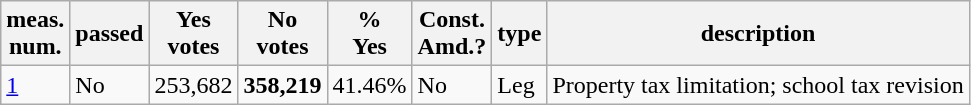<table class="wikitable sortable">
<tr>
<th>meas.<br>num.</th>
<th>passed</th>
<th>Yes<br>votes</th>
<th>No<br>votes</th>
<th>%<br>Yes</th>
<th>Const.<br>Amd.?</th>
<th>type</th>
<th>description</th>
</tr>
<tr>
<td><a href='#'>1</a></td>
<td>No</td>
<td>253,682</td>
<td><strong>358,219</strong></td>
<td>41.46%</td>
<td>No</td>
<td>Leg</td>
<td>Property tax limitation; school tax revision</td>
</tr>
</table>
